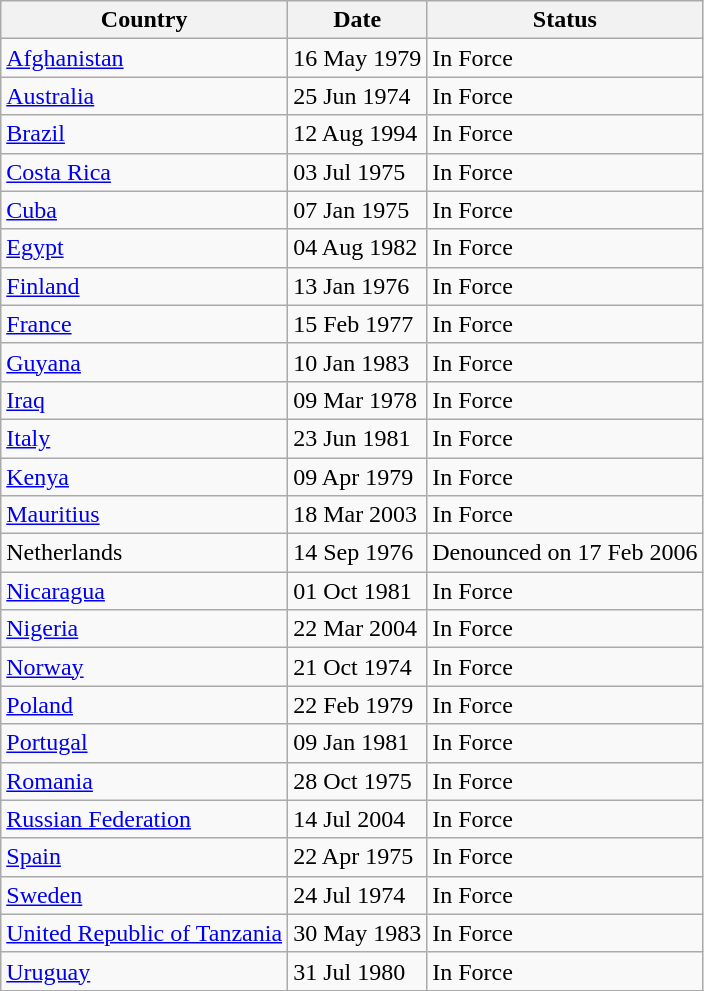<table class="wikitable">
<tr>
<th>Country</th>
<th>Date</th>
<th>Status</th>
</tr>
<tr>
<td><a href='#'>Afghanistan</a></td>
<td>16 May 1979</td>
<td>In Force</td>
</tr>
<tr>
<td><a href='#'>Australia</a></td>
<td>25 Jun 1974</td>
<td>In Force</td>
</tr>
<tr>
<td><a href='#'>Brazil</a></td>
<td>12 Aug 1994</td>
<td>In Force</td>
</tr>
<tr>
<td><a href='#'>Costa Rica</a></td>
<td>03 Jul 1975</td>
<td>In Force</td>
</tr>
<tr>
<td><a href='#'>Cuba</a></td>
<td>07 Jan 1975</td>
<td>In Force</td>
</tr>
<tr>
<td><a href='#'>Egypt</a></td>
<td>04 Aug 1982</td>
<td>In Force</td>
</tr>
<tr>
<td><a href='#'>Finland</a></td>
<td>13 Jan 1976</td>
<td>In Force</td>
</tr>
<tr>
<td><a href='#'>France</a></td>
<td>15 Feb 1977</td>
<td>In Force</td>
</tr>
<tr>
<td><a href='#'>Guyana</a></td>
<td>10 Jan 1983</td>
<td>In Force</td>
</tr>
<tr>
<td><a href='#'>Iraq</a></td>
<td>09 Mar 1978</td>
<td>In Force</td>
</tr>
<tr>
<td><a href='#'>Italy</a></td>
<td>23 Jun 1981</td>
<td>In Force</td>
</tr>
<tr>
<td><a href='#'>Kenya</a></td>
<td>09 Apr 1979</td>
<td>In Force</td>
</tr>
<tr>
<td><a href='#'>Mauritius</a></td>
<td>18 Mar 2003</td>
<td>In Force</td>
</tr>
<tr>
<td>Netherlands</td>
<td>14 Sep 1976</td>
<td>Denounced on 17 Feb 2006</td>
</tr>
<tr>
<td><a href='#'>Nicaragua</a></td>
<td>01 Oct 1981</td>
<td>In Force</td>
</tr>
<tr>
<td><a href='#'>Nigeria</a></td>
<td>22 Mar 2004</td>
<td>In Force</td>
</tr>
<tr>
<td><a href='#'>Norway</a></td>
<td>21 Oct 1974</td>
<td>In Force</td>
</tr>
<tr>
<td><a href='#'>Poland</a></td>
<td>22 Feb 1979</td>
<td>In Force</td>
</tr>
<tr>
<td><a href='#'>Portugal</a></td>
<td>09 Jan 1981</td>
<td>In Force</td>
</tr>
<tr>
<td><a href='#'>Romania</a></td>
<td>28 Oct 1975</td>
<td>In Force</td>
</tr>
<tr>
<td><a href='#'>Russian Federation</a></td>
<td>14 Jul 2004</td>
<td>In Force</td>
</tr>
<tr>
<td><a href='#'>Spain</a></td>
<td>22 Apr 1975</td>
<td>In Force</td>
</tr>
<tr>
<td><a href='#'>Sweden</a></td>
<td>24 Jul 1974</td>
<td>In Force</td>
</tr>
<tr>
<td><a href='#'>United Republic of Tanzania</a></td>
<td>30 May 1983</td>
<td>In Force</td>
</tr>
<tr>
<td><a href='#'>Uruguay</a></td>
<td>31 Jul 1980</td>
<td>In Force</td>
</tr>
<tr>
</tr>
</table>
